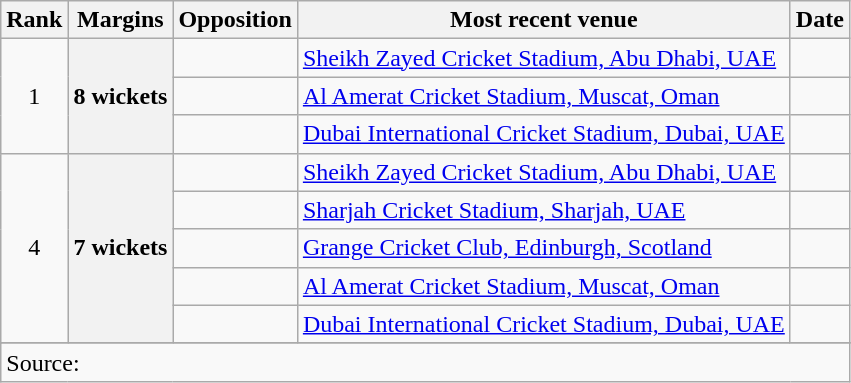<table class="wikitable plainrowheaders sortable">
<tr>
<th scope="col">Rank</th>
<th scope="col">Margins</th>
<th scope="col">Opposition</th>
<th scope="col">Most recent venue</th>
<th scope="col">Date</th>
</tr>
<tr>
<td rowspan="3" align="center">1</td>
<th rowspan="3" scope="row" style="text-align:center">8 wickets</th>
<td></td>
<td><a href='#'>Sheikh Zayed Cricket Stadium, Abu Dhabi, UAE</a></td>
<td></td>
</tr>
<tr>
<td></td>
<td><a href='#'>Al Amerat Cricket Stadium, Muscat, Oman</a></td>
<td></td>
</tr>
<tr>
<td></td>
<td><a href='#'>Dubai International Cricket Stadium, Dubai, UAE</a></td>
<td></td>
</tr>
<tr>
<td rowspan="5" align="center">4</td>
<th rowspan="5" scope="row" style="text-align:center">7 wickets</th>
<td></td>
<td><a href='#'>Sheikh Zayed Cricket Stadium, Abu Dhabi, UAE</a></td>
<td></td>
</tr>
<tr>
<td></td>
<td><a href='#'>Sharjah Cricket Stadium, Sharjah, UAE</a></td>
<td></td>
</tr>
<tr>
<td></td>
<td><a href='#'>Grange Cricket Club, Edinburgh, Scotland</a></td>
<td></td>
</tr>
<tr>
<td></td>
<td><a href='#'>Al Amerat Cricket Stadium, Muscat, Oman</a></td>
<td></td>
</tr>
<tr>
<td></td>
<td><a href='#'>Dubai International Cricket Stadium, Dubai, UAE</a></td>
<td></td>
</tr>
<tr>
</tr>
<tr class="sortbottom">
<td colspan="5">Source: </td>
</tr>
</table>
